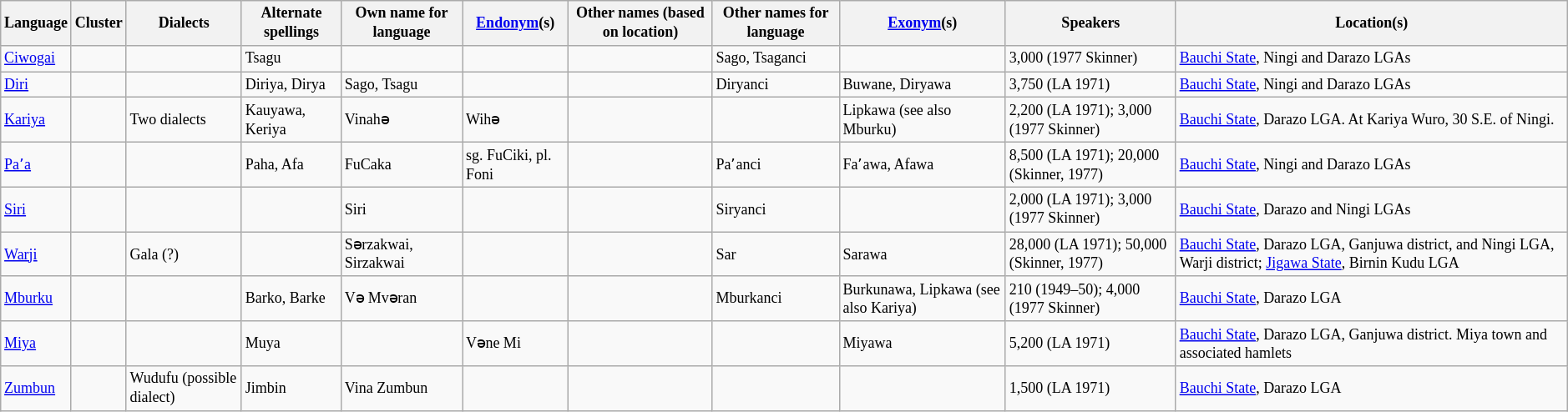<table class="wikitable sortable" | style="font-size: 75%;" |>
<tr>
<th>Language</th>
<th>Cluster</th>
<th>Dialects</th>
<th>Alternate spellings</th>
<th>Own name for language</th>
<th><a href='#'>Endonym</a>(s)</th>
<th>Other names (based on location)</th>
<th>Other names  for language</th>
<th><a href='#'>Exonym</a>(s)</th>
<th>Speakers</th>
<th>Location(s)</th>
</tr>
<tr>
<td><a href='#'>Ciwogai</a></td>
<td></td>
<td></td>
<td>Tsagu</td>
<td></td>
<td></td>
<td></td>
<td>Sago, Tsaganci</td>
<td></td>
<td>3,000 (1977 Skinner)</td>
<td><a href='#'>Bauchi State</a>, Ningi and Darazo LGAs</td>
</tr>
<tr>
<td><a href='#'>Diri</a></td>
<td></td>
<td></td>
<td>Diriya, Dirya</td>
<td>Sago, Tsagu</td>
<td></td>
<td></td>
<td>Diryanci</td>
<td>Buwane, Diryawa</td>
<td>3,750 (LA 1971)</td>
<td><a href='#'>Bauchi State</a>, Ningi and Darazo LGAs</td>
</tr>
<tr>
<td><a href='#'>Kariya</a></td>
<td></td>
<td>Two dialects</td>
<td>Kauyawa, Keriya</td>
<td>Vinahә</td>
<td>Wihә</td>
<td></td>
<td></td>
<td>Lipkawa (see also Mburku)</td>
<td>2,200 (LA 1971); 3,000 (1977 Skinner)</td>
<td><a href='#'>Bauchi State</a>, Darazo LGA. At Kariya Wuro, 30 S.E. of Ningi.</td>
</tr>
<tr>
<td><a href='#'>Paʼa</a></td>
<td></td>
<td></td>
<td>Paha, Afa</td>
<td>FuCaka</td>
<td>sg. FuCiki, pl. Foni</td>
<td></td>
<td>Paʼanci</td>
<td>Faʼawa, Afawa</td>
<td>8,500 (LA 1971); 20,000 (Skinner, 1977)</td>
<td><a href='#'>Bauchi State</a>, Ningi and Darazo LGAs</td>
</tr>
<tr>
<td><a href='#'>Siri</a></td>
<td></td>
<td></td>
<td></td>
<td>Siri</td>
<td></td>
<td></td>
<td>Siryanci</td>
<td></td>
<td>2,000 (LA 1971); 3,000 (1977 Skinner)</td>
<td><a href='#'>Bauchi State</a>, Darazo and Ningi LGAs</td>
</tr>
<tr>
<td><a href='#'>Warji</a></td>
<td></td>
<td>Gala (?)</td>
<td></td>
<td>Sәrzakwai, Sirzakwai</td>
<td></td>
<td></td>
<td>Sar</td>
<td>Sarawa</td>
<td>28,000 (LA 1971); 50,000 (Skinner, 1977)</td>
<td><a href='#'>Bauchi State</a>, Darazo LGA, Ganjuwa district, and Ningi LGA, Warji district; <a href='#'>Jigawa State</a>, Birnin Kudu LGA</td>
</tr>
<tr>
<td><a href='#'>Mburku</a></td>
<td></td>
<td></td>
<td>Barko, Barke</td>
<td>Vә Mvәran</td>
<td></td>
<td></td>
<td>Mburkanci</td>
<td>Burkunawa, Lipkawa (see also Kariya)</td>
<td>210 (1949–50); 4,000 (1977 Skinner)</td>
<td><a href='#'>Bauchi State</a>, Darazo LGA</td>
</tr>
<tr>
<td><a href='#'>Miya</a></td>
<td></td>
<td></td>
<td>Muya</td>
<td></td>
<td>Vәne Mi</td>
<td></td>
<td></td>
<td>Miyawa</td>
<td>5,200 (LA 1971)</td>
<td><a href='#'>Bauchi State</a>, Darazo LGA, Ganjuwa district. Miya town and associated hamlets</td>
</tr>
<tr>
<td><a href='#'>Zumbun</a></td>
<td></td>
<td>Wudufu (possible dialect)</td>
<td>Jimbin</td>
<td>Vina Zumbun</td>
<td></td>
<td></td>
<td></td>
<td></td>
<td>1,500 (LA 1971)</td>
<td><a href='#'>Bauchi State</a>, Darazo LGA</td>
</tr>
</table>
